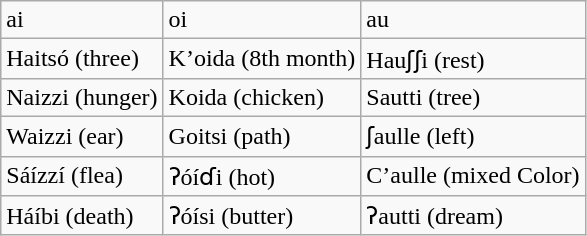<table class="wikitable">
<tr>
<td>ai</td>
<td>oi</td>
<td>au</td>
</tr>
<tr>
<td>Haitsó (three)</td>
<td>K’oida (8th month)</td>
<td>Hauʃʃi  (rest)</td>
</tr>
<tr>
<td>Naizzi (hunger)</td>
<td>Koida (chicken)</td>
<td>Sautti (tree)</td>
</tr>
<tr>
<td>Waizzi (ear)</td>
<td>Goitsi (path)</td>
<td>ʃaulle  (left)</td>
</tr>
<tr>
<td>Sáízzí (flea)</td>
<td>ʔóíɗi (hot)</td>
<td>C’aulle (mixed Color)</td>
</tr>
<tr>
<td>Háíbi (death)</td>
<td>ʔóísi (butter)</td>
<td>ʔautti (dream)</td>
</tr>
</table>
